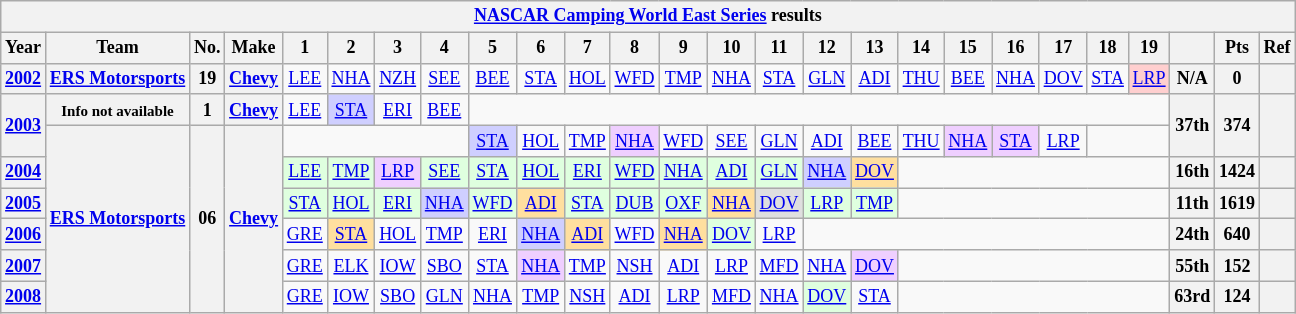<table class="wikitable" style="text-align:center; font-size:75%">
<tr>
<th colspan=26><a href='#'>NASCAR Camping World East Series</a> results</th>
</tr>
<tr>
<th>Year</th>
<th>Team</th>
<th>No.</th>
<th>Make</th>
<th>1</th>
<th>2</th>
<th>3</th>
<th>4</th>
<th>5</th>
<th>6</th>
<th>7</th>
<th>8</th>
<th>9</th>
<th>10</th>
<th>11</th>
<th>12</th>
<th>13</th>
<th>14</th>
<th>15</th>
<th>16</th>
<th>17</th>
<th>18</th>
<th>19</th>
<th></th>
<th>Pts</th>
<th>Ref</th>
</tr>
<tr>
<th><a href='#'>2002</a></th>
<th><a href='#'>ERS Motorsports</a></th>
<th>19</th>
<th><a href='#'>Chevy</a></th>
<td><a href='#'>LEE</a></td>
<td><a href='#'>NHA</a></td>
<td><a href='#'>NZH</a></td>
<td><a href='#'>SEE</a></td>
<td><a href='#'>BEE</a></td>
<td><a href='#'>STA</a></td>
<td><a href='#'>HOL</a></td>
<td><a href='#'>WFD</a></td>
<td><a href='#'>TMP</a></td>
<td><a href='#'>NHA</a></td>
<td><a href='#'>STA</a></td>
<td><a href='#'>GLN</a></td>
<td><a href='#'>ADI</a></td>
<td><a href='#'>THU</a></td>
<td><a href='#'>BEE</a></td>
<td><a href='#'>NHA</a></td>
<td><a href='#'>DOV</a></td>
<td><a href='#'>STA</a></td>
<td style="background:#FFCFCF;"><a href='#'>LRP</a><br></td>
<th>N/A</th>
<th>0</th>
<th></th>
</tr>
<tr>
<th rowspan=2><a href='#'>2003</a></th>
<th><small>Info not available</small></th>
<th>1</th>
<th><a href='#'>Chevy</a></th>
<td><a href='#'>LEE</a></td>
<td style="background:#CFCFFF;"><a href='#'>STA</a><br></td>
<td><a href='#'>ERI</a></td>
<td><a href='#'>BEE</a></td>
<td colspan=15></td>
<th rowspan=2>37th</th>
<th rowspan=2>374</th>
<th rowspan=2></th>
</tr>
<tr>
<th rowspan=6><a href='#'>ERS Motorsports</a></th>
<th rowspan=6>06</th>
<th rowspan=6><a href='#'>Chevy</a></th>
<td colspan=4></td>
<td style="background:#CFCFFF;"><a href='#'>STA</a><br></td>
<td><a href='#'>HOL</a></td>
<td><a href='#'>TMP</a></td>
<td style="background:#EFCFFF;"><a href='#'>NHA</a><br></td>
<td><a href='#'>WFD</a></td>
<td><a href='#'>SEE</a></td>
<td><a href='#'>GLN</a></td>
<td><a href='#'>ADI</a></td>
<td><a href='#'>BEE</a></td>
<td><a href='#'>THU</a></td>
<td style="background:#EFCFFF;"><a href='#'>NHA</a><br></td>
<td style="background:#EFCFFF;"><a href='#'>STA</a><br></td>
<td><a href='#'>LRP</a></td>
<td colspan=2></td>
</tr>
<tr>
<th><a href='#'>2004</a></th>
<td style="background:#DFFFDF;"><a href='#'>LEE</a><br></td>
<td style="background:#DFFFDF;"><a href='#'>TMP</a><br></td>
<td style="background:#EFCFFF;"><a href='#'>LRP</a><br></td>
<td style="background:#DFFFDF;"><a href='#'>SEE</a><br></td>
<td style="background:#DFFFDF;"><a href='#'>STA</a><br></td>
<td style="background:#DFFFDF;"><a href='#'>HOL</a><br></td>
<td style="background:#DFFFDF;"><a href='#'>ERI</a><br></td>
<td style="background:#DFFFDF;"><a href='#'>WFD</a><br></td>
<td style="background:#DFFFDF;"><a href='#'>NHA</a><br></td>
<td style="background:#DFFFDF;"><a href='#'>ADI</a><br></td>
<td style="background:#DFFFDF;"><a href='#'>GLN</a><br></td>
<td style="background:#CFCFFF;"><a href='#'>NHA</a><br></td>
<td style="background:#FFDF9F;"><a href='#'>DOV</a><br></td>
<td colspan=6></td>
<th>16th</th>
<th>1424</th>
<th></th>
</tr>
<tr>
<th><a href='#'>2005</a></th>
<td style="background:#DFFFDF;"><a href='#'>STA</a><br></td>
<td style="background:#DFFFDF;"><a href='#'>HOL</a><br></td>
<td style="background:#DFFFDF;"><a href='#'>ERI</a><br></td>
<td style="background:#CFCFFF;"><a href='#'>NHA</a><br></td>
<td style="background:#DFFFDF;"><a href='#'>WFD</a><br></td>
<td style="background:#FFDF9F;"><a href='#'>ADI</a><br></td>
<td style="background:#DFFFDF;"><a href='#'>STA</a><br></td>
<td style="background:#DFFFDF;"><a href='#'>DUB</a><br></td>
<td style="background:#DFFFDF;"><a href='#'>OXF</a><br></td>
<td style="background:#FFDF9F;"><a href='#'>NHA</a><br></td>
<td style="background:#DFDFDF;"><a href='#'>DOV</a><br></td>
<td style="background:#DFFFDF;"><a href='#'>LRP</a><br></td>
<td style="background:#DFFFDF;"><a href='#'>TMP</a><br></td>
<td colspan=6></td>
<th>11th</th>
<th>1619</th>
<th></th>
</tr>
<tr>
<th><a href='#'>2006</a></th>
<td><a href='#'>GRE</a></td>
<td style="background:#FFDF9F;"><a href='#'>STA</a><br></td>
<td><a href='#'>HOL</a></td>
<td><a href='#'>TMP</a></td>
<td><a href='#'>ERI</a></td>
<td style="background:#CFCFFF;"><a href='#'>NHA</a><br></td>
<td style="background:#FFDF9F;"><a href='#'>ADI</a><br></td>
<td><a href='#'>WFD</a></td>
<td style="background:#FFDF9F;"><a href='#'>NHA</a><br></td>
<td style="background:#DFFFDF;"><a href='#'>DOV</a><br></td>
<td><a href='#'>LRP</a></td>
<td colspan=8></td>
<th>24th</th>
<th>640</th>
<th></th>
</tr>
<tr>
<th><a href='#'>2007</a></th>
<td><a href='#'>GRE</a></td>
<td><a href='#'>ELK</a></td>
<td><a href='#'>IOW</a></td>
<td><a href='#'>SBO</a></td>
<td><a href='#'>STA</a></td>
<td style="background:#EFCFFF;"><a href='#'>NHA</a><br></td>
<td><a href='#'>TMP</a></td>
<td><a href='#'>NSH</a></td>
<td><a href='#'>ADI</a></td>
<td><a href='#'>LRP</a></td>
<td><a href='#'>MFD</a></td>
<td><a href='#'>NHA</a></td>
<td style="background:#EFCFFF;"><a href='#'>DOV</a><br></td>
<td colspan=6></td>
<th>55th</th>
<th>152</th>
<th></th>
</tr>
<tr>
<th><a href='#'>2008</a></th>
<td><a href='#'>GRE</a></td>
<td><a href='#'>IOW</a></td>
<td><a href='#'>SBO</a></td>
<td><a href='#'>GLN</a></td>
<td><a href='#'>NHA</a></td>
<td><a href='#'>TMP</a></td>
<td><a href='#'>NSH</a></td>
<td><a href='#'>ADI</a></td>
<td><a href='#'>LRP</a></td>
<td><a href='#'>MFD</a></td>
<td><a href='#'>NHA</a></td>
<td style="background:#DFFFDF;"><a href='#'>DOV</a><br></td>
<td><a href='#'>STA</a></td>
<td colspan=6></td>
<th>63rd</th>
<th>124</th>
<th></th>
</tr>
</table>
